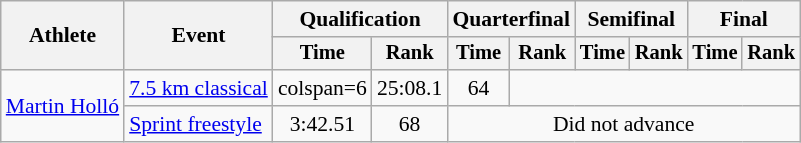<table class="wikitable" style="font-size:90%">
<tr>
<th rowspan="2">Athlete</th>
<th rowspan="2">Event</th>
<th colspan="2">Qualification</th>
<th colspan="2">Quarterfinal</th>
<th colspan="2">Semifinal</th>
<th colspan="2">Final</th>
</tr>
<tr style="font-size:95%">
<th>Time</th>
<th>Rank</th>
<th>Time</th>
<th>Rank</th>
<th>Time</th>
<th>Rank</th>
<th>Time</th>
<th>Rank</th>
</tr>
<tr align=center>
<td align=left rowspan=2><a href='#'>Martin Holló</a></td>
<td align=left><a href='#'>7.5 km classical</a></td>
<td>colspan=6</td>
<td>25:08.1</td>
<td>64</td>
</tr>
<tr align=center>
<td align=left><a href='#'>Sprint freestyle</a></td>
<td>3:42.51</td>
<td>68</td>
<td colspan=6>Did not advance</td>
</tr>
</table>
